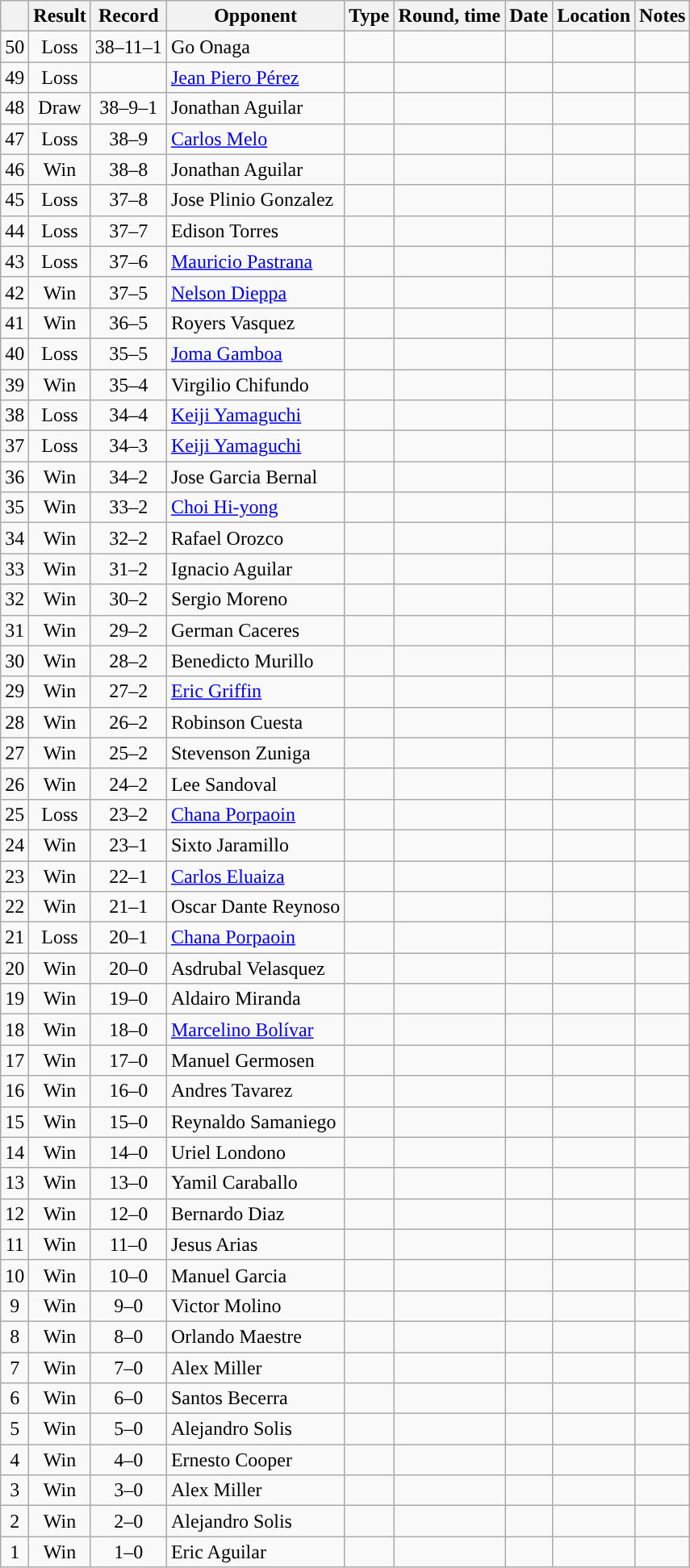<table class="wikitable" style="text-align:center">
<tr>
<th></th>
<th>Result</th>
<th>Record</th>
<th>Opponent</th>
<th>Type</th>
<th>Round, time</th>
<th>Date</th>
<th>Location</th>
<th>Notes</th>
</tr>
<tr>
<td>50</td>
<td>Loss</td>
<td>38–11–1</td>
<td align=left>Go Onaga</td>
<td></td>
<td></td>
<td></td>
<td align=left></td>
<td align=left></td>
</tr>
<tr>
<td>49</td>
<td>Loss</td>
<td></td>
<td align=left><a href='#'>Jean Piero Pérez</a></td>
<td></td>
<td></td>
<td></td>
<td align=left></td>
<td align=left></td>
</tr>
<tr>
<td>48</td>
<td>Draw</td>
<td>38–9–1</td>
<td align=left>Jonathan Aguilar</td>
<td></td>
<td></td>
<td></td>
<td align=left></td>
<td align=left></td>
</tr>
<tr>
<td>47</td>
<td>Loss</td>
<td>38–9</td>
<td align=left><a href='#'>Carlos Melo</a></td>
<td></td>
<td></td>
<td></td>
<td align=left></td>
<td align=left></td>
</tr>
<tr>
<td>46</td>
<td>Win</td>
<td>38–8</td>
<td align=left>Jonathan Aguilar</td>
<td></td>
<td></td>
<td></td>
<td align=left></td>
<td align=left></td>
</tr>
<tr>
<td>45</td>
<td>Loss</td>
<td>37–8</td>
<td align=left>Jose Plinio Gonzalez</td>
<td></td>
<td></td>
<td></td>
<td align=left></td>
<td align=left></td>
</tr>
<tr>
<td>44</td>
<td>Loss</td>
<td>37–7</td>
<td align=left>Edison Torres</td>
<td></td>
<td></td>
<td></td>
<td align=left></td>
<td align=left></td>
</tr>
<tr>
<td>43</td>
<td>Loss</td>
<td>37–6</td>
<td align=left><a href='#'>Mauricio Pastrana</a></td>
<td></td>
<td></td>
<td></td>
<td align=left></td>
<td align=left></td>
</tr>
<tr>
<td>42</td>
<td>Win</td>
<td>37–5</td>
<td align=left><a href='#'>Nelson Dieppa</a></td>
<td></td>
<td></td>
<td></td>
<td align=left></td>
<td align=left></td>
</tr>
<tr>
<td>41</td>
<td>Win</td>
<td>36–5</td>
<td align=left>Royers Vasquez</td>
<td></td>
<td></td>
<td></td>
<td align=left></td>
<td align=left></td>
</tr>
<tr>
<td>40</td>
<td>Loss</td>
<td>35–5</td>
<td align=left><a href='#'>Joma Gamboa</a></td>
<td></td>
<td></td>
<td></td>
<td align=left></td>
<td align=left></td>
</tr>
<tr>
<td>39</td>
<td>Win</td>
<td>35–4</td>
<td align=left>Virgilio Chifundo</td>
<td></td>
<td></td>
<td></td>
<td align=left></td>
<td align=left></td>
</tr>
<tr>
<td>38</td>
<td>Loss</td>
<td>34–4</td>
<td align=left><a href='#'>Keiji Yamaguchi</a></td>
<td></td>
<td></td>
<td></td>
<td align=left></td>
<td align=left></td>
</tr>
<tr>
<td>37</td>
<td>Loss</td>
<td>34–3</td>
<td align=left><a href='#'>Keiji Yamaguchi</a></td>
<td></td>
<td></td>
<td></td>
<td align=left></td>
<td align=left></td>
</tr>
<tr>
<td>36</td>
<td>Win</td>
<td>34–2</td>
<td align=left>Jose Garcia Bernal</td>
<td></td>
<td></td>
<td></td>
<td align=left></td>
<td align=left></td>
</tr>
<tr>
<td>35</td>
<td>Win</td>
<td>33–2</td>
<td align=left><a href='#'>Choi Hi-yong</a></td>
<td></td>
<td></td>
<td></td>
<td align=left></td>
<td align=left></td>
</tr>
<tr>
<td>34</td>
<td>Win</td>
<td>32–2</td>
<td align=left>Rafael Orozco</td>
<td></td>
<td></td>
<td></td>
<td align=left></td>
<td align=left></td>
</tr>
<tr>
<td>33</td>
<td>Win</td>
<td>31–2</td>
<td align=left>Ignacio Aguilar</td>
<td></td>
<td></td>
<td></td>
<td align=left></td>
<td align=left></td>
</tr>
<tr>
<td>32</td>
<td>Win</td>
<td>30–2</td>
<td align=left>Sergio Moreno</td>
<td></td>
<td></td>
<td></td>
<td align=left></td>
<td align=left></td>
</tr>
<tr>
<td>31</td>
<td>Win</td>
<td>29–2</td>
<td align=left>German Caceres</td>
<td></td>
<td></td>
<td></td>
<td align=left></td>
<td align=left></td>
</tr>
<tr>
<td>30</td>
<td>Win</td>
<td>28–2</td>
<td align=left>Benedicto Murillo</td>
<td></td>
<td></td>
<td></td>
<td align=left></td>
<td align=left></td>
</tr>
<tr>
<td>29</td>
<td>Win</td>
<td>27–2</td>
<td align=left><a href='#'>Eric Griffin</a></td>
<td></td>
<td></td>
<td></td>
<td align=left></td>
<td align=left></td>
</tr>
<tr>
<td>28</td>
<td>Win</td>
<td>26–2</td>
<td align=left>Robinson Cuesta</td>
<td></td>
<td></td>
<td></td>
<td align=left></td>
<td align=left></td>
</tr>
<tr>
<td>27</td>
<td>Win</td>
<td>25–2</td>
<td align=left>Stevenson Zuniga</td>
<td></td>
<td></td>
<td></td>
<td align=left></td>
<td align=left></td>
</tr>
<tr>
<td>26</td>
<td>Win</td>
<td>24–2</td>
<td align=left>Lee Sandoval</td>
<td></td>
<td></td>
<td></td>
<td align=left></td>
<td align=left></td>
</tr>
<tr>
<td>25</td>
<td>Loss</td>
<td>23–2</td>
<td align=left><a href='#'>Chana Porpaoin</a></td>
<td></td>
<td></td>
<td></td>
<td align=left></td>
<td align=left></td>
</tr>
<tr>
<td>24</td>
<td>Win</td>
<td>23–1</td>
<td align=left>Sixto Jaramillo</td>
<td></td>
<td></td>
<td></td>
<td align=left></td>
<td align=left></td>
</tr>
<tr>
<td>23</td>
<td>Win</td>
<td>22–1</td>
<td align=left><a href='#'>Carlos Eluaiza</a></td>
<td></td>
<td></td>
<td></td>
<td align=left></td>
<td align=left></td>
</tr>
<tr>
<td>22</td>
<td>Win</td>
<td>21–1</td>
<td align=left>Oscar Dante Reynoso</td>
<td></td>
<td></td>
<td></td>
<td align=left></td>
<td align=left></td>
</tr>
<tr>
<td>21</td>
<td>Loss</td>
<td>20–1</td>
<td align=left><a href='#'>Chana Porpaoin</a></td>
<td></td>
<td></td>
<td></td>
<td align=left></td>
<td align=left></td>
</tr>
<tr>
<td>20</td>
<td>Win</td>
<td>20–0</td>
<td align=left>Asdrubal Velasquez</td>
<td></td>
<td></td>
<td></td>
<td align=left></td>
<td align=left></td>
</tr>
<tr>
<td>19</td>
<td>Win</td>
<td>19–0</td>
<td align=left>Aldairo Miranda</td>
<td></td>
<td></td>
<td></td>
<td align=left></td>
<td align=left></td>
</tr>
<tr>
<td>18</td>
<td>Win</td>
<td>18–0</td>
<td align=left><a href='#'>Marcelino Bolívar</a></td>
<td></td>
<td></td>
<td></td>
<td align=left></td>
<td align=left></td>
</tr>
<tr>
<td>17</td>
<td>Win</td>
<td>17–0</td>
<td align=left>Manuel Germosen</td>
<td></td>
<td></td>
<td></td>
<td align=left></td>
<td align=left></td>
</tr>
<tr>
<td>16</td>
<td>Win</td>
<td>16–0</td>
<td align=left>Andres Tavarez</td>
<td></td>
<td></td>
<td></td>
<td align=left></td>
<td align=left></td>
</tr>
<tr>
<td>15</td>
<td>Win</td>
<td>15–0</td>
<td align=left>Reynaldo Samaniego</td>
<td></td>
<td></td>
<td></td>
<td align=left></td>
<td align=left></td>
</tr>
<tr>
<td>14</td>
<td>Win</td>
<td>14–0</td>
<td align=left>Uriel Londono</td>
<td></td>
<td></td>
<td></td>
<td align=left></td>
<td align=left></td>
</tr>
<tr>
<td>13</td>
<td>Win</td>
<td>13–0</td>
<td align=left>Yamil Caraballo</td>
<td></td>
<td></td>
<td></td>
<td align=left></td>
<td align=left></td>
</tr>
<tr>
<td>12</td>
<td>Win</td>
<td>12–0</td>
<td align=left>Bernardo Diaz</td>
<td></td>
<td></td>
<td></td>
<td align=left></td>
<td align=left></td>
</tr>
<tr>
<td>11</td>
<td>Win</td>
<td>11–0</td>
<td align=left>Jesus Arias</td>
<td></td>
<td></td>
<td></td>
<td align=left></td>
<td align=left></td>
</tr>
<tr>
<td>10</td>
<td>Win</td>
<td>10–0</td>
<td align=left>Manuel Garcia</td>
<td></td>
<td></td>
<td></td>
<td align=left></td>
<td align=left></td>
</tr>
<tr>
<td>9</td>
<td>Win</td>
<td>9–0</td>
<td align=left>Victor Molino</td>
<td></td>
<td></td>
<td></td>
<td align=left></td>
<td align=left></td>
</tr>
<tr>
<td>8</td>
<td>Win</td>
<td>8–0</td>
<td align=left>Orlando Maestre</td>
<td></td>
<td></td>
<td></td>
<td align=left></td>
<td align=left></td>
</tr>
<tr>
<td>7</td>
<td>Win</td>
<td>7–0</td>
<td align=left>Alex Miller</td>
<td></td>
<td></td>
<td></td>
<td align=left></td>
<td align=left></td>
</tr>
<tr>
<td>6</td>
<td>Win</td>
<td>6–0</td>
<td align=left>Santos Becerra</td>
<td></td>
<td></td>
<td></td>
<td align=left></td>
<td align=left></td>
</tr>
<tr>
<td>5</td>
<td>Win</td>
<td>5–0</td>
<td align=left>Alejandro Solis</td>
<td></td>
<td></td>
<td></td>
<td align=left></td>
<td align=left></td>
</tr>
<tr>
<td>4</td>
<td>Win</td>
<td>4–0</td>
<td align=left>Ernesto Cooper</td>
<td></td>
<td></td>
<td></td>
<td align=left></td>
<td align=left></td>
</tr>
<tr>
<td>3</td>
<td>Win</td>
<td>3–0</td>
<td align=left>Alex Miller</td>
<td></td>
<td></td>
<td></td>
<td align=left></td>
<td align=left></td>
</tr>
<tr>
<td>2</td>
<td>Win</td>
<td>2–0</td>
<td align=left>Alejandro Solis</td>
<td></td>
<td></td>
<td></td>
<td align=left></td>
<td align=left></td>
</tr>
<tr>
<td>1</td>
<td>Win</td>
<td>1–0</td>
<td align=left>Eric Aguilar</td>
<td></td>
<td></td>
<td></td>
<td align=left></td>
<td align=left></td>
</tr>
</table>
